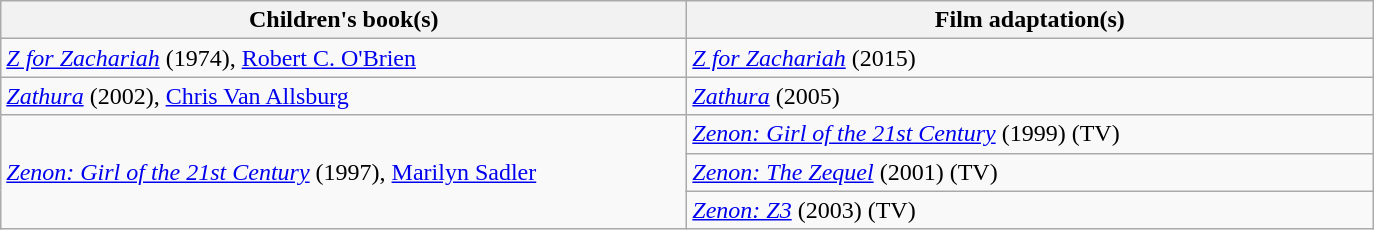<table class="wikitable">
<tr>
<th width="450">Children's book(s)</th>
<th width="450">Film adaptation(s)</th>
</tr>
<tr>
<td><em><a href='#'>Z for Zachariah</a></em> (1974), <a href='#'>Robert C. O'Brien</a></td>
<td><em><a href='#'>Z for Zachariah</a></em> (2015)</td>
</tr>
<tr>
<td><em><a href='#'>Zathura</a></em> (2002), <a href='#'>Chris Van Allsburg</a></td>
<td><em><a href='#'>Zathura</a></em> (2005)</td>
</tr>
<tr>
<td rowspan="3"><em><a href='#'>Zenon: Girl of the 21st Century</a></em> (1997), <a href='#'>Marilyn Sadler</a></td>
<td><em><a href='#'>Zenon: Girl of the 21st Century</a></em> (1999) (TV)</td>
</tr>
<tr>
<td><em><a href='#'>Zenon: The Zequel</a></em> (2001) (TV)</td>
</tr>
<tr>
<td><em><a href='#'>Zenon: Z3</a></em> (2003) (TV)</td>
</tr>
</table>
